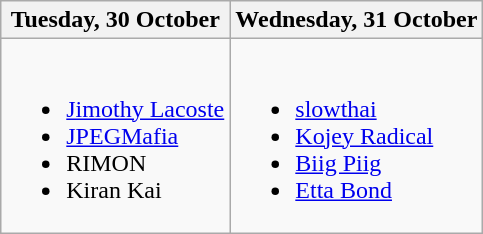<table class="wikitable">
<tr>
<th>Tuesday, 30 October</th>
<th>Wednesday, 31 October</th>
</tr>
<tr valign="top">
<td><br><ul><li><a href='#'>Jimothy Lacoste</a></li><li><a href='#'>JPEGMafia</a></li><li>RIMON</li><li>Kiran Kai</li></ul></td>
<td><br><ul><li><a href='#'>slowthai</a></li><li><a href='#'>Kojey Radical</a></li><li><a href='#'>Biig Piig</a></li><li><a href='#'>Etta Bond</a></li></ul></td>
</tr>
</table>
